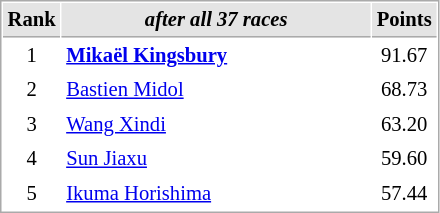<table cellspacing="1" cellpadding="3" style="border:1px solid #aaa; font-size:86%;">
<tr style="background:#e4e4e4;">
<th style="border-bottom:1px solid #aaa; width:10px;">Rank</th>
<th style="border-bottom:1px solid #aaa; width:200px;"><em>after all 37 races</em></th>
<th style="border-bottom:1px solid #aaa; width:20px;">Points</th>
</tr>
<tr>
<td align=center>1</td>
<td><strong> <a href='#'>Mikaël Kingsbury</a></strong></td>
<td align=center>91.67</td>
</tr>
<tr>
<td align=center>2</td>
<td> <a href='#'>Bastien Midol</a></td>
<td align=center>68.73</td>
</tr>
<tr>
<td align=center>3</td>
<td> <a href='#'>Wang Xindi</a></td>
<td align=center>63.20</td>
</tr>
<tr>
<td align=center>4</td>
<td> <a href='#'>Sun Jiaxu</a></td>
<td align=center>59.60</td>
</tr>
<tr>
<td align=center>5</td>
<td> <a href='#'>Ikuma Horishima</a></td>
<td align=center>57.44</td>
</tr>
</table>
